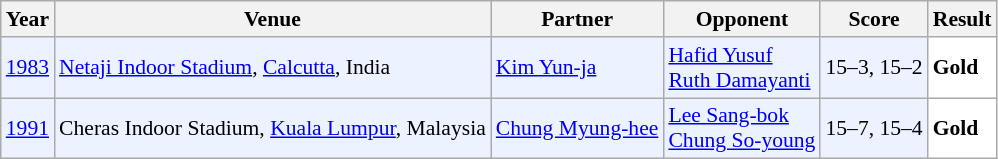<table class="sortable wikitable" style="font-size: 90%;">
<tr>
<th>Year</th>
<th>Venue</th>
<th>Partner</th>
<th>Opponent</th>
<th>Score</th>
<th>Result</th>
</tr>
<tr style="background:#ECF2FF">
<td align="center"><a href='#'>1983</a></td>
<td align="left"><a href='#'>Netaji Indoor Stadium</a>, <a href='#'>Calcutta</a>, India</td>
<td align="left"> <a href='#'>Kim Yun-ja</a></td>
<td align="left"> <a href='#'>Hafid Yusuf</a> <br>  <a href='#'>Ruth Damayanti</a></td>
<td align="left">15–3, 15–2</td>
<td style="text-align:left; background:white"> <strong>Gold</strong></td>
</tr>
<tr style="background:#ECF2FF">
<td align="center"><a href='#'>1991</a></td>
<td align="left">Cheras Indoor Stadium, <a href='#'>Kuala Lumpur</a>, Malaysia</td>
<td align="left"> <a href='#'>Chung Myung-hee</a></td>
<td align="left"> <a href='#'>Lee Sang-bok</a> <br>  <a href='#'>Chung So-young</a></td>
<td align="left">15–7, 15–4</td>
<td style="text-align:left; background:white"> <strong>Gold</strong></td>
</tr>
</table>
